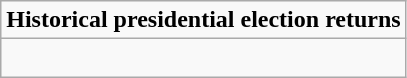<table role="presentation" class="wikitable mw-collapsible mw-collapsed">
<tr>
<td><strong>Historical presidential election returns</strong></td>
</tr>
<tr>
<td><br>




































</td>
</tr>
</table>
